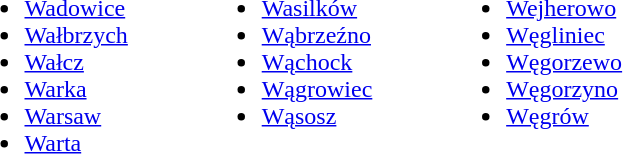<table>
<tr>
<td valign="Top"><br><ul><li><a href='#'>Wadowice</a></li><li><a href='#'>Wałbrzych</a></li><li><a href='#'>Wałcz</a></li><li><a href='#'>Warka</a></li><li><a href='#'>Warsaw</a></li><li><a href='#'>Warta</a></li></ul></td>
<td style="width:10%;"></td>
<td valign="Top"><br><ul><li><a href='#'>Wasilków</a></li><li><a href='#'>Wąbrzeźno</a></li><li><a href='#'>Wąchock</a></li><li><a href='#'>Wągrowiec</a></li><li><a href='#'>Wąsosz</a></li></ul></td>
<td style="width:10%;"></td>
<td valign="Top"><br><ul><li><a href='#'>Wejherowo</a></li><li><a href='#'>Węgliniec</a></li><li><a href='#'>Węgorzewo</a></li><li><a href='#'>Węgorzyno</a></li><li><a href='#'>Węgrów</a></li></ul></td>
</tr>
</table>
